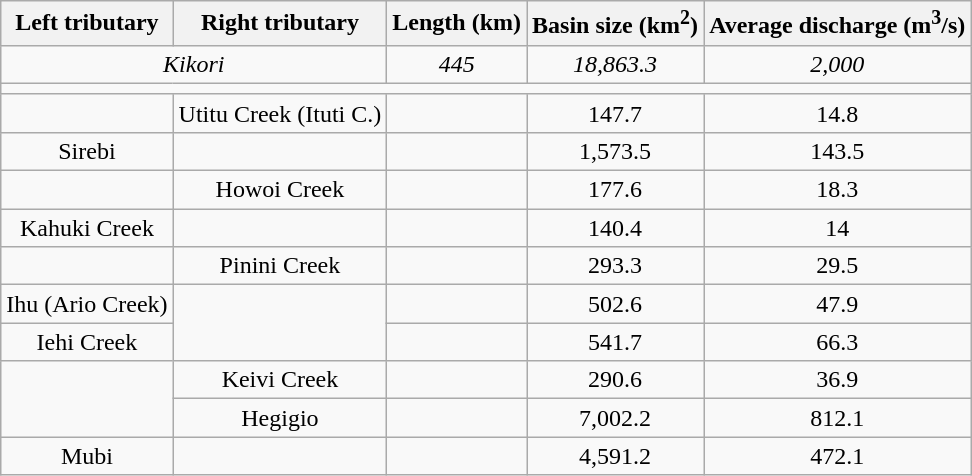<table class="wikitable" style="text-align:center;">
<tr>
<th>Left tributary</th>
<th>Right tributary</th>
<th>Length (km)</th>
<th>Basin size (km<sup>2</sup>)</th>
<th>Average discharge (m<sup>3</sup>/s)</th>
</tr>
<tr>
<td colspan="2"><em>Kikori</em></td>
<td><em>445</em></td>
<td><em>18,863.3</em></td>
<td><em>2,000</em></td>
</tr>
<tr>
<td colspan="5"></td>
</tr>
<tr>
<td></td>
<td>Utitu Creek (Ituti C.)</td>
<td></td>
<td>147.7</td>
<td>14.8</td>
</tr>
<tr>
<td>Sirebi</td>
<td></td>
<td></td>
<td>1,573.5</td>
<td>143.5</td>
</tr>
<tr>
<td></td>
<td>Howoi Creek</td>
<td></td>
<td>177.6</td>
<td>18.3</td>
</tr>
<tr>
<td>Kahuki Creek</td>
<td></td>
<td></td>
<td>140.4</td>
<td>14</td>
</tr>
<tr>
<td></td>
<td>Pinini Creek</td>
<td></td>
<td>293.3</td>
<td>29.5</td>
</tr>
<tr>
<td>Ihu (Ario Creek)</td>
<td rowspan="2"></td>
<td></td>
<td>502.6</td>
<td>47.9</td>
</tr>
<tr>
<td>Iehi Creek</td>
<td></td>
<td>541.7</td>
<td>66.3</td>
</tr>
<tr>
<td rowspan="2"></td>
<td>Keivi Creek</td>
<td></td>
<td>290.6</td>
<td>36.9</td>
</tr>
<tr>
<td>Hegigio</td>
<td></td>
<td>7,002.2</td>
<td>812.1</td>
</tr>
<tr>
<td>Mubi</td>
<td></td>
<td></td>
<td>4,591.2</td>
<td>472.1</td>
</tr>
</table>
